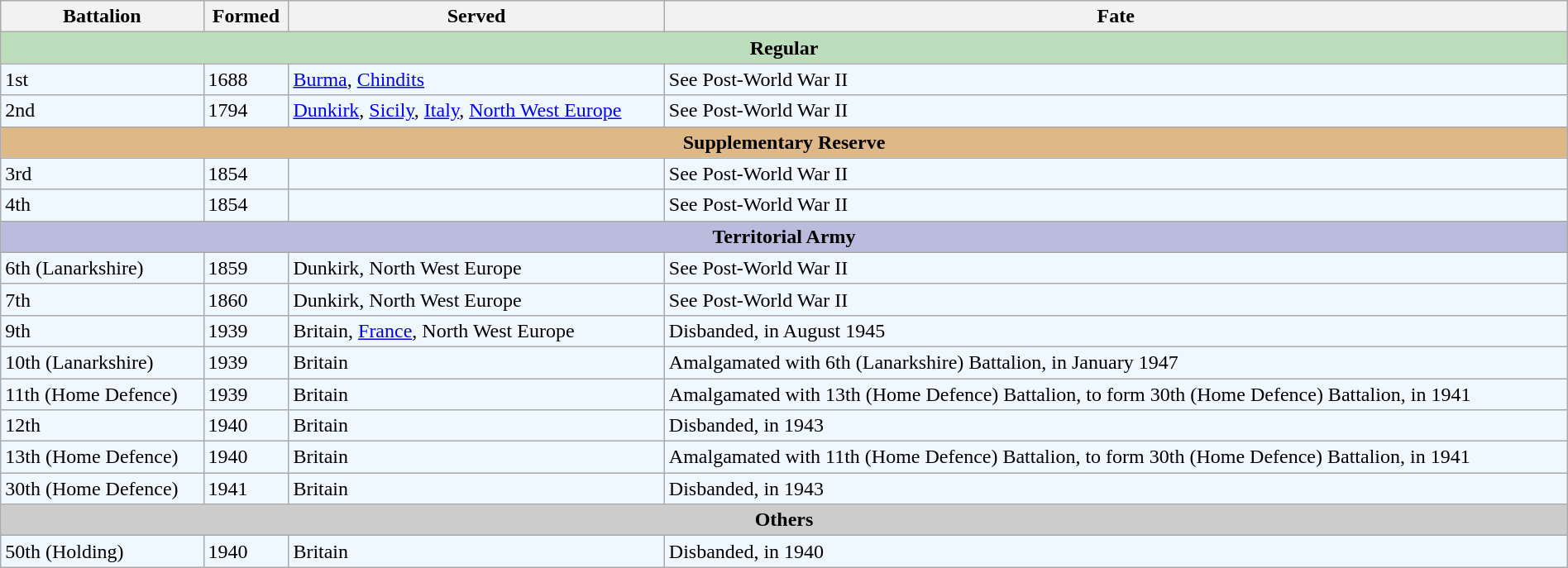<table class="wikitable" style="width:100%;">
<tr>
<th>Battalion</th>
<th>Formed</th>
<th>Served</th>
<th>Fate</th>
</tr>
<tr>
<th colspan="5" style="background:#bdb;">Regular</th>
</tr>
<tr style="background:#f0f8ff;">
<td>1st</td>
<td>1688</td>
<td><a href='#'>Burma</a>, <a href='#'>Chindits</a></td>
<td>See Post-World War II</td>
</tr>
<tr style="background:#f0f8ff;">
<td>2nd</td>
<td>1794</td>
<td><a href='#'>Dunkirk</a>, <a href='#'>Sicily</a>, <a href='#'>Italy</a>, <a href='#'>North West Europe</a></td>
<td>See Post-World War II</td>
</tr>
<tr>
<th colspan="5" style="background:#deb887;">Supplementary Reserve</th>
</tr>
<tr style="background:#f0f8ff;">
<td>3rd</td>
<td>1854</td>
<td></td>
<td>See Post-World War II</td>
</tr>
<tr style="background:#f0f8ff;">
<td>4th</td>
<td>1854</td>
<td></td>
<td>See Post-World War II</td>
</tr>
<tr>
<th colspan="5" style="background:#bbd;">Territorial Army</th>
</tr>
<tr style="background:#f0f8ff;">
<td>6th (Lanarkshire)</td>
<td>1859</td>
<td>Dunkirk, North West Europe</td>
<td>See Post-World War II</td>
</tr>
<tr style="background:#f0f8ff;">
<td>7th</td>
<td>1860</td>
<td>Dunkirk, North West Europe</td>
<td>See Post-World War II</td>
</tr>
<tr style="background:#f0f8ff;">
<td>9th</td>
<td>1939</td>
<td>Britain, <a href='#'>France</a>, North West Europe</td>
<td>Disbanded, in August 1945</td>
</tr>
<tr style="background:#f0f8ff;">
<td>10th (Lanarkshire)</td>
<td>1939</td>
<td>Britain</td>
<td>Amalgamated with 6th (Lanarkshire) Battalion, in January 1947</td>
</tr>
<tr style="background:#f0f8ff;">
<td>11th (Home Defence)</td>
<td>1939</td>
<td>Britain</td>
<td>Amalgamated with 13th (Home Defence) Battalion, to form 30th (Home Defence) Battalion, in 1941</td>
</tr>
<tr style="background:#f0f8ff;">
<td>12th</td>
<td>1940</td>
<td>Britain</td>
<td>Disbanded, in 1943</td>
</tr>
<tr style="background:#f0f8ff;">
<td>13th (Home Defence)</td>
<td>1940</td>
<td>Britain</td>
<td>Amalgamated with 11th (Home Defence) Battalion, to form 30th (Home Defence) Battalion, in 1941</td>
</tr>
<tr style="background:#f0f8ff;">
<td>30th (Home Defence)</td>
<td>1941</td>
<td>Britain</td>
<td>Disbanded, in 1943</td>
</tr>
<tr>
<th colspan="5" style="background:#ccc;">Others</th>
</tr>
<tr style="background:#f0f8ff;">
<td>50th (Holding)</td>
<td>1940</td>
<td>Britain</td>
<td>Disbanded, in 1940</td>
</tr>
</table>
